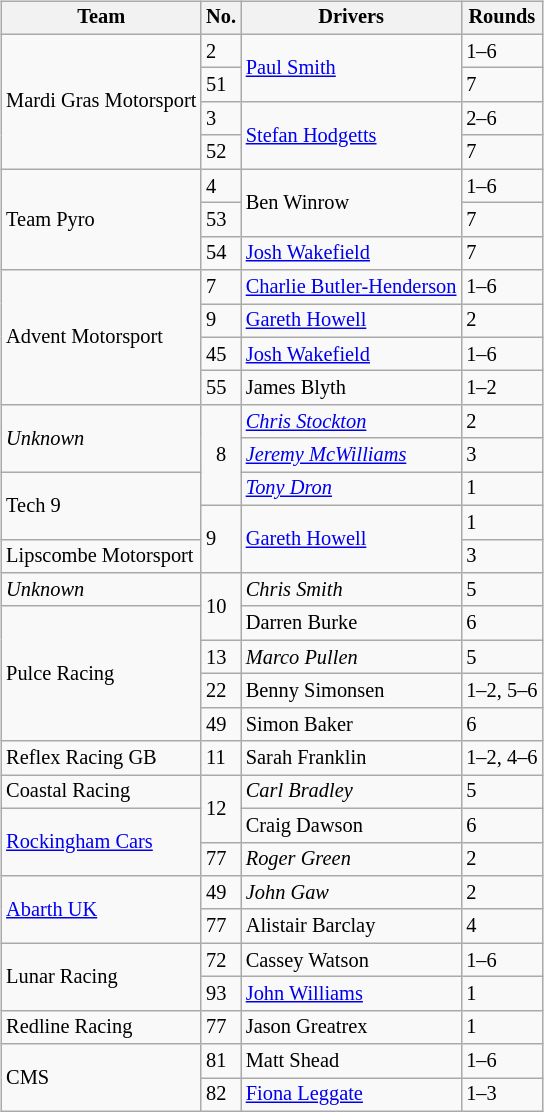<table>
<tr>
<td><br><table class="wikitable" style="font-size: 85%">
<tr>
<th>Team</th>
<th>No.</th>
<th>Drivers</th>
<th>Rounds</th>
</tr>
<tr>
<td rowspan=4>Mardi Gras Motorsport</td>
<td>2</td>
<td rowspan=2> <a href='#'>Paul Smith</a></td>
<td>1–6</td>
</tr>
<tr>
<td>51</td>
<td>7</td>
</tr>
<tr>
<td>3</td>
<td rowspan=2> <a href='#'>Stefan Hodgetts</a></td>
<td>2–6</td>
</tr>
<tr>
<td>52</td>
<td>7</td>
</tr>
<tr>
<td rowspan=3>Team Pyro</td>
<td>4</td>
<td rowspan=2> Ben Winrow</td>
<td>1–6</td>
</tr>
<tr>
<td>53</td>
<td>7</td>
</tr>
<tr>
<td>54</td>
<td> <a href='#'>Josh Wakefield</a></td>
<td>7</td>
</tr>
<tr>
<td rowspan=4>Advent Motorsport</td>
<td>7</td>
<td> <a href='#'>Charlie Butler-Henderson</a></td>
<td>1–6</td>
</tr>
<tr>
<td>9</td>
<td> <a href='#'>Gareth Howell</a></td>
<td>2</td>
</tr>
<tr>
<td>45</td>
<td> <a href='#'>Josh Wakefield</a></td>
<td>1–6</td>
</tr>
<tr>
<td>55</td>
<td> James Blyth</td>
<td>1–2</td>
</tr>
<tr>
<td rowspan=2><em>Unknown</em></td>
<td align="center" rowspan=3>8</td>
<td> <em><a href='#'>Chris Stockton</a></em></td>
<td>2</td>
</tr>
<tr>
<td> <em><a href='#'>Jeremy McWilliams</a></em></td>
<td>3</td>
</tr>
<tr>
<td rowspan=2>Tech 9</td>
<td> <em><a href='#'>Tony Dron</a></em></td>
<td>1</td>
</tr>
<tr>
<td rowspan=2>9</td>
<td rowspan=2> <a href='#'>Gareth Howell</a></td>
<td>1</td>
</tr>
<tr>
<td>Lipscombe Motorsport</td>
<td>3</td>
</tr>
<tr>
<td><em>Unknown</em></td>
<td rowspan=2>10</td>
<td> <em>Chris Smith</em></td>
<td>5</td>
</tr>
<tr>
<td rowspan=4>Pulce Racing</td>
<td> Darren Burke</td>
<td>6</td>
</tr>
<tr>
<td>13</td>
<td> <em>Marco Pullen</em></td>
<td>5</td>
</tr>
<tr>
<td>22</td>
<td> Benny Simonsen</td>
<td>1–2, 5–6</td>
</tr>
<tr>
<td>49</td>
<td> Simon Baker</td>
<td>6</td>
</tr>
<tr>
<td>Reflex Racing GB</td>
<td>11</td>
<td> Sarah Franklin</td>
<td>1–2, 4–6</td>
</tr>
<tr>
<td>Coastal Racing</td>
<td rowspan=2>12</td>
<td> <em>Carl Bradley</em></td>
<td>5</td>
</tr>
<tr>
<td rowspan=2><a href='#'>Rockingham Cars</a></td>
<td> Craig Dawson</td>
<td>6</td>
</tr>
<tr>
<td>77</td>
<td> <em>Roger Green</em></td>
<td>2</td>
</tr>
<tr>
<td rowspan=2><a href='#'>Abarth UK</a></td>
<td>49</td>
<td> <em>John Gaw</em></td>
<td>2</td>
</tr>
<tr>
<td>77</td>
<td> Alistair Barclay</td>
<td>4</td>
</tr>
<tr>
<td rowspan=2>Lunar Racing</td>
<td>72</td>
<td> Cassey Watson</td>
<td>1–6</td>
</tr>
<tr>
<td>93</td>
<td> <a href='#'>John Williams</a></td>
<td>1</td>
</tr>
<tr>
<td>Redline Racing</td>
<td>77</td>
<td> Jason Greatrex</td>
<td>1</td>
</tr>
<tr>
<td rowspan=2>CMS</td>
<td>81</td>
<td> Matt Shead</td>
<td>1–6</td>
</tr>
<tr>
<td>82</td>
<td> <a href='#'>Fiona Leggate</a></td>
<td>1–3</td>
</tr>
</table>
</td>
</tr>
</table>
